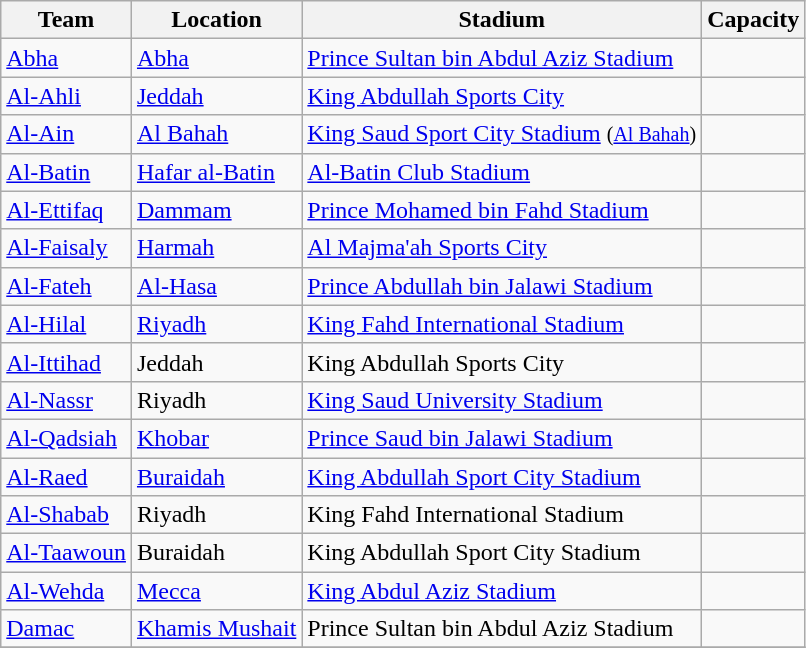<table class="wikitable sortable">
<tr>
<th>Team</th>
<th>Location</th>
<th>Stadium</th>
<th>Capacity</th>
</tr>
<tr>
<td><a href='#'>Abha</a></td>
<td><a href='#'>Abha</a></td>
<td><a href='#'>Prince Sultan bin Abdul Aziz Stadium</a></td>
<td style="text-align:center"></td>
</tr>
<tr>
<td><a href='#'>Al-Ahli</a></td>
<td><a href='#'>Jeddah</a></td>
<td><a href='#'>King Abdullah Sports City</a></td>
<td style="text-align:center"></td>
</tr>
<tr>
<td><a href='#'>Al-Ain</a></td>
<td><a href='#'>Al Bahah</a></td>
<td><a href='#'>King Saud Sport City Stadium</a> <small>(<a href='#'>Al Bahah</a>)</small></td>
<td style="text-align:center"></td>
</tr>
<tr>
<td><a href='#'>Al-Batin</a></td>
<td><a href='#'>Hafar al-Batin</a></td>
<td><a href='#'>Al-Batin Club Stadium</a></td>
<td style="text-align:center"></td>
</tr>
<tr>
<td><a href='#'>Al-Ettifaq</a></td>
<td><a href='#'>Dammam</a></td>
<td><a href='#'>Prince Mohamed bin Fahd Stadium</a></td>
<td style="text-align:center"></td>
</tr>
<tr>
<td><a href='#'>Al-Faisaly</a></td>
<td><a href='#'>Harmah</a></td>
<td><a href='#'>Al Majma'ah Sports City</a> </td>
<td style="text-align:center"></td>
</tr>
<tr>
<td><a href='#'>Al-Fateh</a></td>
<td><a href='#'>Al-Hasa</a></td>
<td><a href='#'>Prince Abdullah bin Jalawi Stadium</a></td>
<td style="text-align:center"></td>
</tr>
<tr>
<td><a href='#'>Al-Hilal</a></td>
<td><a href='#'>Riyadh</a></td>
<td><a href='#'>King Fahd International Stadium</a> </td>
<td style="text-align:center"></td>
</tr>
<tr>
<td><a href='#'>Al-Ittihad</a></td>
<td>Jeddah</td>
<td>King Abdullah Sports City</td>
<td style="text-align:center"></td>
</tr>
<tr>
<td><a href='#'>Al-Nassr</a></td>
<td>Riyadh</td>
<td><a href='#'>King Saud University Stadium</a></td>
<td style="text-align:center"></td>
</tr>
<tr>
<td><a href='#'>Al-Qadsiah</a></td>
<td><a href='#'>Khobar</a></td>
<td><a href='#'>Prince Saud bin Jalawi Stadium</a></td>
<td style="text-align:center"></td>
</tr>
<tr>
<td><a href='#'>Al-Raed</a></td>
<td><a href='#'>Buraidah</a></td>
<td><a href='#'>King Abdullah Sport City Stadium</a></td>
<td style="text-align:center"></td>
</tr>
<tr>
<td><a href='#'>Al-Shabab</a></td>
<td>Riyadh</td>
<td>King Fahd International Stadium </td>
<td style="text-align:center"></td>
</tr>
<tr>
<td><a href='#'>Al-Taawoun</a></td>
<td>Buraidah</td>
<td>King Abdullah Sport City Stadium</td>
<td style="text-align:center"></td>
</tr>
<tr>
<td><a href='#'>Al-Wehda</a></td>
<td><a href='#'>Mecca</a></td>
<td><a href='#'>King Abdul Aziz Stadium</a></td>
<td style="text-align:center"></td>
</tr>
<tr>
<td><a href='#'>Damac</a></td>
<td><a href='#'>Khamis Mushait</a></td>
<td>Prince Sultan bin Abdul Aziz Stadium </td>
<td style="text-align:center"></td>
</tr>
<tr>
</tr>
</table>
